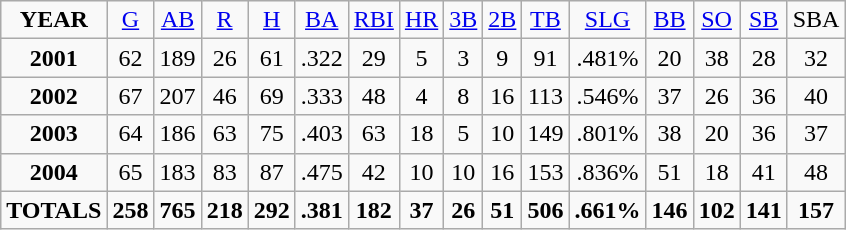<table class="sortable wikitable">
<tr align=center>
<td><strong>YEAR</strong></td>
<td><a href='#'>G</a></td>
<td><a href='#'>AB</a></td>
<td><a href='#'>R</a></td>
<td><a href='#'>H</a></td>
<td><a href='#'>BA</a></td>
<td><a href='#'>RBI</a></td>
<td><a href='#'>HR</a></td>
<td><a href='#'>3B</a></td>
<td><a href='#'>2B</a></td>
<td><a href='#'>TB</a></td>
<td><a href='#'>SLG</a></td>
<td><a href='#'>BB</a></td>
<td><a href='#'>SO</a></td>
<td><a href='#'>SB</a></td>
<td>SBA</td>
</tr>
<tr align=center>
<td><strong>2001</strong></td>
<td>62</td>
<td>189</td>
<td>26</td>
<td>61</td>
<td>.322</td>
<td>29</td>
<td>5</td>
<td>3</td>
<td>9</td>
<td>91</td>
<td>.481%</td>
<td>20</td>
<td>38</td>
<td>28</td>
<td>32</td>
</tr>
<tr align=center>
<td><strong>2002</strong></td>
<td>67</td>
<td>207</td>
<td>46</td>
<td>69</td>
<td>.333</td>
<td>48</td>
<td>4</td>
<td>8</td>
<td>16</td>
<td>113</td>
<td>.546%</td>
<td>37</td>
<td>26</td>
<td>36</td>
<td>40</td>
</tr>
<tr align=center>
<td><strong>2003</strong></td>
<td>64</td>
<td>186</td>
<td>63</td>
<td>75</td>
<td>.403</td>
<td>63</td>
<td>18</td>
<td>5</td>
<td>10</td>
<td>149</td>
<td>.801%</td>
<td>38</td>
<td>20</td>
<td>36</td>
<td>37</td>
</tr>
<tr align=center>
<td><strong>2004</strong></td>
<td>65</td>
<td>183</td>
<td>83</td>
<td>87</td>
<td>.475</td>
<td>42</td>
<td>10</td>
<td>10</td>
<td>16</td>
<td>153</td>
<td>.836%</td>
<td>51</td>
<td>18</td>
<td>41</td>
<td>48</td>
</tr>
<tr align=center>
<td><strong>TOTALS</strong></td>
<td><strong>258</strong></td>
<td><strong>765</strong></td>
<td><strong>218</strong></td>
<td><strong>292</strong></td>
<td><strong>.381</strong></td>
<td><strong>182</strong></td>
<td><strong>37</strong></td>
<td><strong>26</strong></td>
<td><strong>51</strong></td>
<td><strong>506</strong></td>
<td><strong>.661%</strong></td>
<td><strong>146</strong></td>
<td><strong>102</strong></td>
<td><strong>141</strong></td>
<td><strong>157</strong></td>
</tr>
</table>
